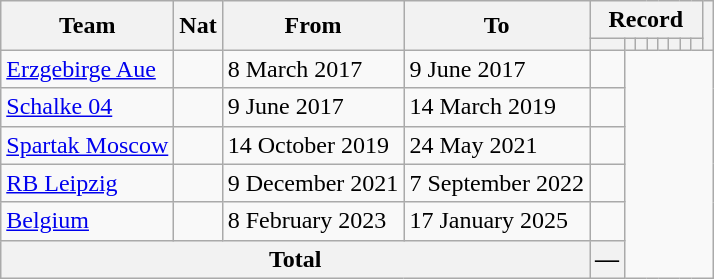<table class="wikitable" style="text-align: center">
<tr>
<th rowspan="2">Team</th>
<th rowspan="2">Nat</th>
<th rowspan="2">From</th>
<th rowspan="2">To</th>
<th colspan="8">Record</th>
<th rowspan=2></th>
</tr>
<tr>
<th></th>
<th></th>
<th></th>
<th></th>
<th></th>
<th></th>
<th></th>
<th></th>
</tr>
<tr>
<td align=left><a href='#'>Erzgebirge Aue</a></td>
<td></td>
<td align=left>8 March 2017</td>
<td align=left>9 June 2017<br></td>
<td></td>
</tr>
<tr>
<td align=left><a href='#'>Schalke 04</a></td>
<td></td>
<td align=left>9 June 2017</td>
<td align=left>14 March 2019<br></td>
<td></td>
</tr>
<tr>
<td align=left><a href='#'>Spartak Moscow</a></td>
<td></td>
<td align=left>14 October 2019</td>
<td align=left>24 May 2021<br></td>
<td></td>
</tr>
<tr>
<td align=left><a href='#'>RB Leipzig</a></td>
<td></td>
<td align=left>9 December 2021</td>
<td align=left>7 September 2022<br></td>
<td></td>
</tr>
<tr>
<td align=left><a href='#'>Belgium</a></td>
<td></td>
<td align=left>8 February 2023</td>
<td align=left>17 January 2025<br></td>
<td></td>
</tr>
<tr>
<th colspan="4">Total<br></th>
<th>—</th>
</tr>
</table>
